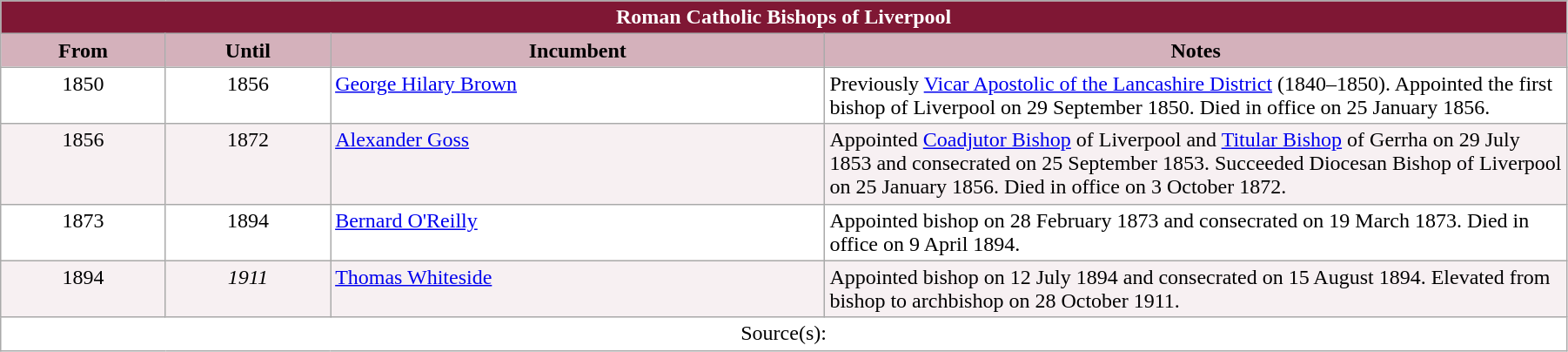<table class="wikitable" style="width:95%"; border="1">
<tr>
<th colspan="4" style="background-color: #7F1734; color: white;">Roman Catholic Bishops of Liverpool</th>
</tr>
<tr valign=center>
<th style="background-color:#D4B1BB" width="10%">From</th>
<th style="background-color:#D4B1BB" width="10%">Until</th>
<th style="background-color:#D4B1BB" width="30%">Incumbent</th>
<th style="background-color:#D4B1BB" width="45%">Notes</th>
</tr>
<tr valign=top style="background:white;">
<td align="center">1850</td>
<td align="center">1856</td>
<td><a href='#'>George Hilary Brown</a></td>
<td>Previously <a href='#'>Vicar Apostolic of the Lancashire District</a> (1840–1850). Appointed the first bishop of Liverpool on 29 September 1850. Died in office on 25 January 1856.</td>
</tr>
<tr valign=top style="background:#F7F0F2;">
<td align="center">1856</td>
<td align="center">1872</td>
<td><a href='#'>Alexander Goss</a></td>
<td>Appointed <a href='#'>Coadjutor Bishop</a> of Liverpool and <a href='#'>Titular Bishop</a> of Gerrha on 29 July 1853 and consecrated on 25 September 1853. Succeeded Diocesan Bishop of Liverpool on 25 January 1856. Died in office on 3 October 1872.</td>
</tr>
<tr valign=top style="background:white;">
<td align="center">1873</td>
<td align="center">1894</td>
<td><a href='#'>Bernard O'Reilly</a></td>
<td>Appointed bishop on 28 February 1873 and consecrated on 19 March 1873. Died in office on 9 April 1894.</td>
</tr>
<tr valign=top style="background:#F7F0F2;">
<td align="center">1894</td>
<td align="center"><em>1911</em></td>
<td><a href='#'>Thomas Whiteside</a></td>
<td>Appointed bishop on 12 July 1894 and consecrated on 15 August 1894. Elevated from bishop to archbishop on 28 October 1911.</td>
</tr>
<tr valign=top style="background:white;">
<td align="center" colspan="4">Source(s):</td>
</tr>
</table>
